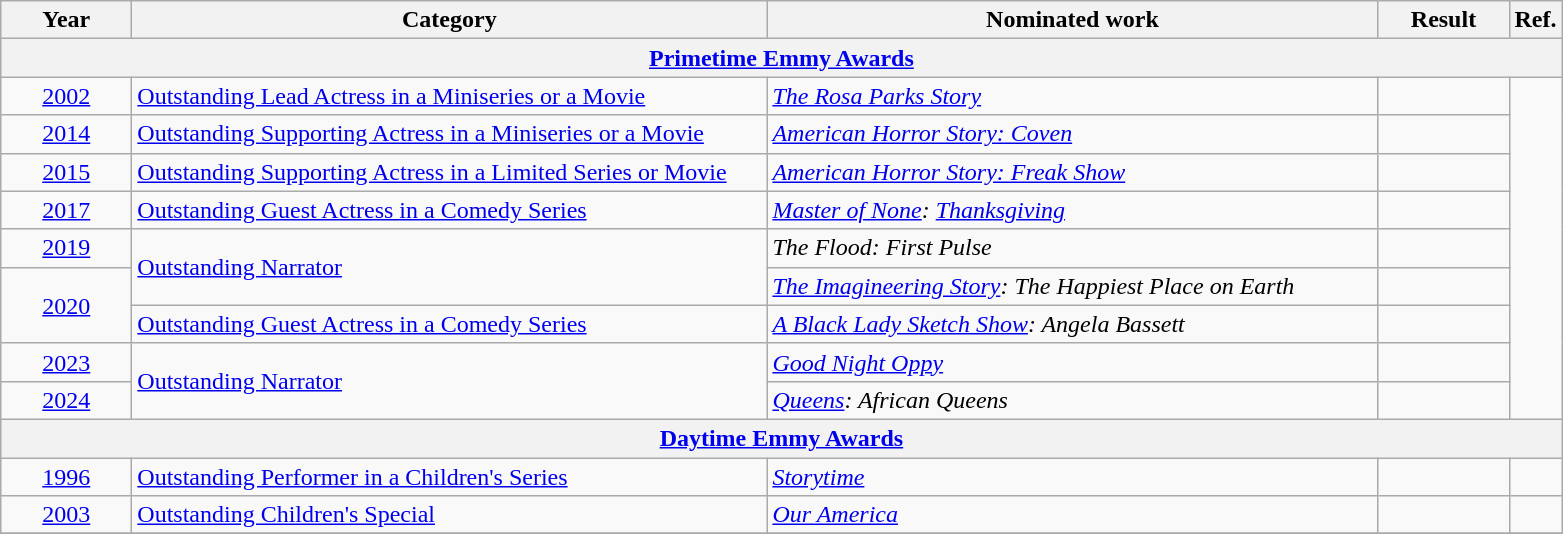<table class=wikitable>
<tr>
<th scope="col" style="width:5em;">Year</th>
<th scope="col" style="width:26em;">Category</th>
<th scope="col" style="width:25em;">Nominated work</th>
<th scope="col" style="width:5em;">Result</th>
<th>Ref.</th>
</tr>
<tr>
<th colspan="5"><a href='#'>Primetime Emmy Awards</a></th>
</tr>
<tr>
<td style="text-align:center;"><a href='#'>2002</a></td>
<td><a href='#'>Outstanding Lead Actress in a Miniseries or a Movie</a></td>
<td><em><a href='#'>The Rosa Parks Story</a></em></td>
<td></td>
<td rowspan="9"></td>
</tr>
<tr>
<td style="text-align:center;"><a href='#'>2014</a></td>
<td><a href='#'>Outstanding Supporting Actress in a Miniseries or a Movie</a></td>
<td><em><a href='#'>American Horror Story: Coven</a></em></td>
<td></td>
</tr>
<tr>
<td style="text-align:center;"><a href='#'>2015</a></td>
<td><a href='#'>Outstanding Supporting Actress in a Limited Series or Movie</a></td>
<td><em><a href='#'>American Horror Story: Freak Show</a></em></td>
<td></td>
</tr>
<tr>
<td style="text-align:center;"><a href='#'>2017</a></td>
<td><a href='#'>Outstanding Guest Actress in a Comedy Series</a></td>
<td><em><a href='#'>Master of None</a>: <a href='#'>Thanksgiving</a></em></td>
<td></td>
</tr>
<tr>
<td style="text-align:center;"><a href='#'>2019</a></td>
<td rowspan=2><a href='#'>Outstanding Narrator</a></td>
<td><em>The Flood: First Pulse</em></td>
<td></td>
</tr>
<tr>
<td style="text-align:center;", rowspan="2"><a href='#'>2020</a></td>
<td><em><a href='#'>The Imagineering Story</a>: The Happiest Place on Earth</em></td>
<td></td>
</tr>
<tr>
<td><a href='#'>Outstanding Guest Actress in a Comedy Series</a></td>
<td><em><a href='#'>A Black Lady Sketch Show</a>: Angela Bassett</em></td>
<td></td>
</tr>
<tr>
<td style="text-align:center;"><a href='#'>2023</a></td>
<td rowspan="2"><a href='#'>Outstanding Narrator</a></td>
<td><em><a href='#'>Good Night Oppy</a></em></td>
<td></td>
</tr>
<tr>
<td style="text-align:center;"><a href='#'>2024</a></td>
<td><em><a href='#'>Queens</a>: African Queens</em></td>
<td></td>
</tr>
<tr>
<th colspan="5"><a href='#'>Daytime Emmy Awards</a></th>
</tr>
<tr>
<td style="text-align:center;"><a href='#'>1996</a></td>
<td><a href='#'>Outstanding Performer in a Children's Series</a></td>
<td><em><a href='#'>Storytime</a></em></td>
<td></td>
<td></td>
</tr>
<tr>
<td style="text-align:center;"><a href='#'>2003</a></td>
<td><a href='#'>Outstanding Children's Special</a></td>
<td><em><a href='#'>Our America</a></em></td>
<td></td>
<td></td>
</tr>
<tr>
</tr>
</table>
